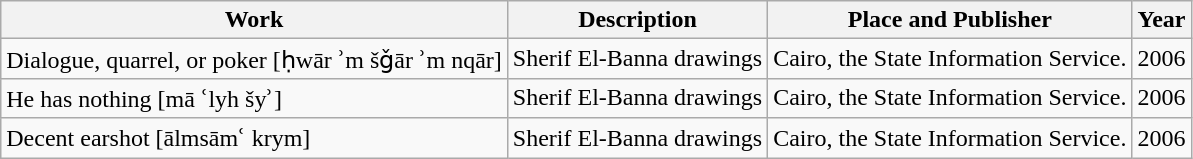<table class="wikitable">
<tr>
<th>Work</th>
<th>Description</th>
<th>Place and Publisher</th>
<th>Year</th>
</tr>
<tr>
<td>Dialogue, quarrel, or poker [ḥwār ʾm šǧār ʾm nqār]</td>
<td>Sherif El-Banna drawings</td>
<td>Cairo, the State Information Service.</td>
<td>2006</td>
</tr>
<tr>
<td>He has nothing [mā ʿlyh šyʾ]</td>
<td>Sherif El-Banna drawings</td>
<td>Cairo, the State Information Service.</td>
<td>2006</td>
</tr>
<tr>
<td>Decent earshot [ālmsāmʿ krym]</td>
<td>Sherif El-Banna drawings</td>
<td>Cairo, the State Information Service.</td>
<td>2006</td>
</tr>
</table>
